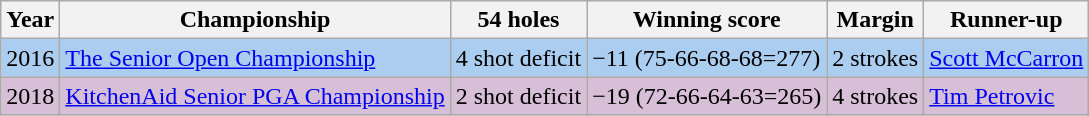<table class="wikitable">
<tr>
<th>Year</th>
<th>Championship</th>
<th>54 holes</th>
<th>Winning score</th>
<th>Margin</th>
<th>Runner-up</th>
</tr>
<tr style="background:#ABCDEF;">
<td>2016</td>
<td><a href='#'>The Senior Open Championship</a></td>
<td>4 shot deficit</td>
<td>−11 (75-66-68-68=277)</td>
<td>2 strokes</td>
<td> <a href='#'>Scott McCarron</a></td>
</tr>
<tr style="background:thistle;">
<td>2018</td>
<td><a href='#'>KitchenAid Senior PGA Championship</a></td>
<td>2 shot deficit</td>
<td>−19 (72-66-64-63=265)</td>
<td>4 strokes</td>
<td> <a href='#'>Tim Petrovic</a></td>
</tr>
</table>
